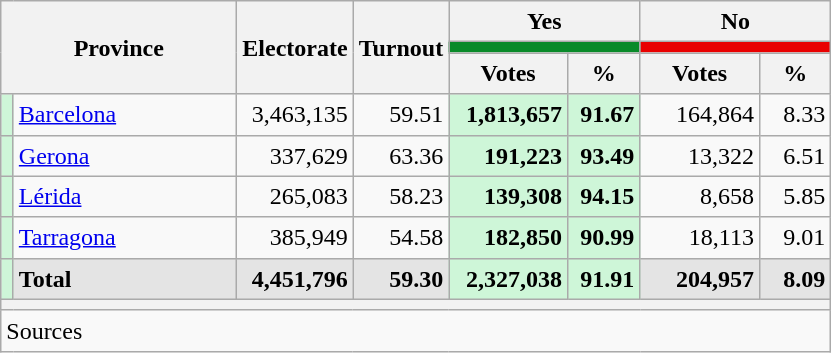<table class="wikitable sortable" style="text-align:right; line-height:20px;">
<tr>
<th width="150" colspan="2" rowspan="3">Province</th>
<th rowspan="3">Electorate</th>
<th rowspan="3">Turnout</th>
<th width="120" colspan="2">Yes</th>
<th width="120" colspan="2">No</th>
</tr>
<tr>
<th colspan="2" style="background:#088A29;"></th>
<th colspan="2" style="background:#E90000;"></th>
</tr>
<tr>
<th>Votes</th>
<th>%</th>
<th>Votes</th>
<th>%</th>
</tr>
<tr>
<td width="1" style="color:inherit;background:#CEF6D8;"></td>
<td align="left"><a href='#'>Barcelona</a></td>
<td>3,463,135</td>
<td>59.51</td>
<td style="background:#CEF6D8;"><strong>1,813,657</strong></td>
<td style="background:#CEF6D8;"><strong>91.67</strong></td>
<td>164,864</td>
<td>8.33</td>
</tr>
<tr>
<td style="color:inherit;background:#CEF6D8;"></td>
<td align="left"><a href='#'>Gerona</a></td>
<td>337,629</td>
<td>63.36</td>
<td style="background:#CEF6D8;"><strong>191,223</strong></td>
<td style="background:#CEF6D8;"><strong>93.49</strong></td>
<td>13,322</td>
<td>6.51</td>
</tr>
<tr>
<td style="color:inherit;background:#CEF6D8;"></td>
<td align="left"><a href='#'>Lérida</a></td>
<td>265,083</td>
<td>58.23</td>
<td style="background:#CEF6D8;"><strong>139,308</strong></td>
<td style="background:#CEF6D8;"><strong>94.15</strong></td>
<td>8,658</td>
<td>5.85</td>
</tr>
<tr>
<td style="color:inherit;background:#CEF6D8;"></td>
<td align="left"><a href='#'>Tarragona</a></td>
<td>385,949</td>
<td>54.58</td>
<td style="background:#CEF6D8;"><strong>182,850</strong></td>
<td style="background:#CEF6D8;"><strong>90.99</strong></td>
<td>18,113</td>
<td>9.01</td>
</tr>
<tr style="font-weight:bold;background:#E4E4E4;">
<td style="color:inherit;background:#CEF6D8;"></td>
<td align="left">Total</td>
<td>4,451,796</td>
<td>59.30</td>
<td style="background:#CEF6D8;">2,327,038</td>
<td style="background:#CEF6D8;">91.91</td>
<td>204,957</td>
<td>8.09</td>
</tr>
<tr>
<th colspan="8"></th>
</tr>
<tr>
<th style="text-align:left; font-weight:normal; background:#F9F9F9" colspan="8">Sources</th>
</tr>
</table>
